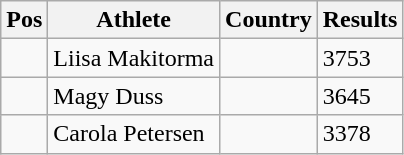<table class="wikitable">
<tr>
<th>Pos</th>
<th>Athlete</th>
<th>Country</th>
<th>Results</th>
</tr>
<tr>
<td align="center"></td>
<td>Liisa Makitorma</td>
<td></td>
<td>3753</td>
</tr>
<tr>
<td align="center"></td>
<td>Magy Duss</td>
<td></td>
<td>3645</td>
</tr>
<tr>
<td align="center"></td>
<td>Carola Petersen</td>
<td></td>
<td>3378</td>
</tr>
</table>
